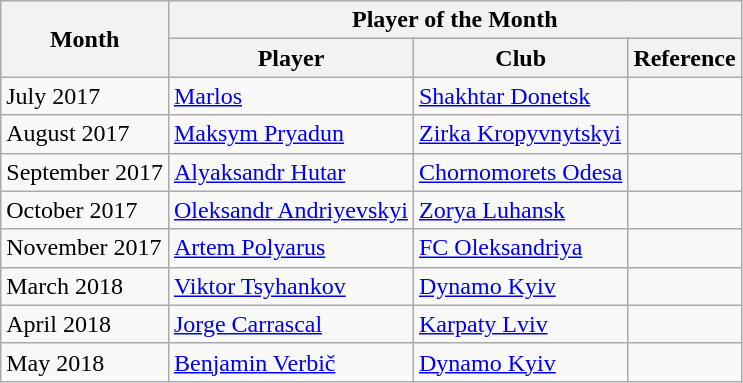<table class="wikitable">
<tr>
<th rowspan="2">Month</th>
<th colspan="3">Player of the Month</th>
</tr>
<tr>
<th>Player</th>
<th>Club</th>
<th>Reference</th>
</tr>
<tr>
<td>July 2017</td>
<td> <a href='#'>Marlos</a></td>
<td><a href='#'>Shakhtar Donetsk</a></td>
<td align=center></td>
</tr>
<tr>
<td>August 2017</td>
<td> <a href='#'>Maksym Pryadun</a></td>
<td><a href='#'>Zirka Kropyvnytskyi</a></td>
<td align=center></td>
</tr>
<tr>
<td>September 2017</td>
<td> <a href='#'>Alyaksandr Hutar</a></td>
<td><a href='#'>Chornomorets Odesa</a></td>
<td align=center></td>
</tr>
<tr>
<td>October 2017</td>
<td> <a href='#'>Oleksandr Andriyevskyi</a></td>
<td><a href='#'>Zorya Luhansk</a></td>
<td align=center></td>
</tr>
<tr>
<td>November 2017</td>
<td> <a href='#'>Artem Polyarus</a></td>
<td><a href='#'>FC Oleksandriya</a></td>
<td align=center></td>
</tr>
<tr>
<td>March 2018</td>
<td> <a href='#'>Viktor Tsyhankov</a></td>
<td><a href='#'>Dynamo Kyiv</a></td>
<td align=center></td>
</tr>
<tr>
<td>April 2018</td>
<td> <a href='#'>Jorge Carrascal</a></td>
<td><a href='#'>Karpaty Lviv</a></td>
<td align=center></td>
</tr>
<tr>
<td>May 2018</td>
<td> <a href='#'>Benjamin Verbič</a></td>
<td><a href='#'>Dynamo Kyiv</a></td>
<td align=center></td>
</tr>
</table>
